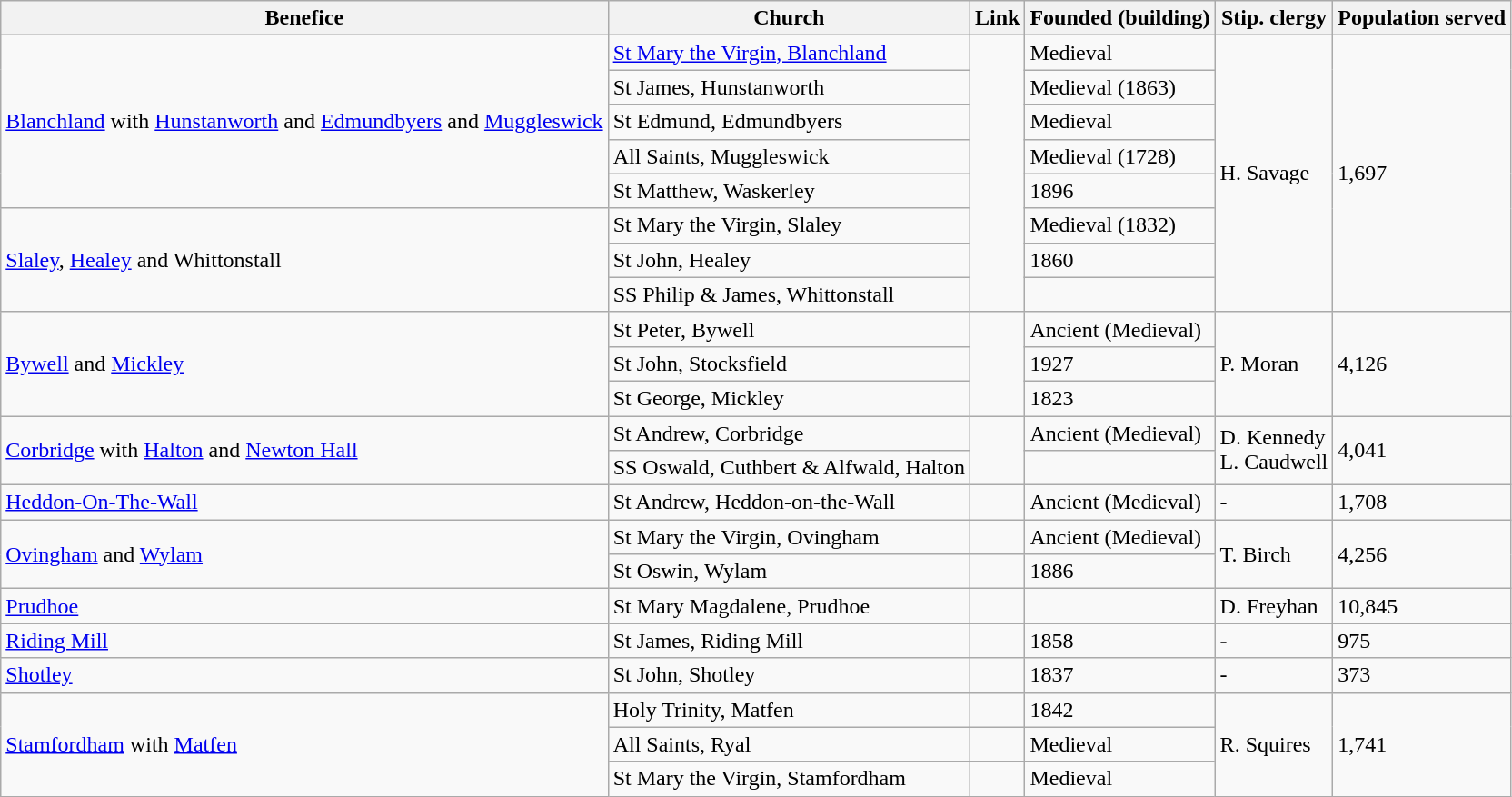<table class="wikitable">
<tr>
<th>Benefice</th>
<th>Church</th>
<th>Link</th>
<th>Founded (building)</th>
<th>Stip. clergy</th>
<th>Population served</th>
</tr>
<tr>
<td rowspan="5"><a href='#'>Blanchland</a> with <a href='#'>Hunstanworth</a> and <a href='#'>Edmundbyers</a> and <a href='#'>Muggleswick</a></td>
<td><a href='#'>St Mary the Virgin, Blanchland</a></td>
<td rowspan="8"></td>
<td>Medieval</td>
<td rowspan="8">H. Savage</td>
<td rowspan="8">1,697</td>
</tr>
<tr>
<td>St James, Hunstanworth</td>
<td>Medieval (1863)</td>
</tr>
<tr>
<td>St Edmund, Edmundbyers</td>
<td>Medieval</td>
</tr>
<tr>
<td>All Saints, Muggleswick</td>
<td>Medieval (1728)</td>
</tr>
<tr>
<td>St Matthew, Waskerley</td>
<td>1896</td>
</tr>
<tr>
<td rowspan="3"><a href='#'>Slaley</a>, <a href='#'>Healey</a> and Whittonstall</td>
<td>St Mary the Virgin, Slaley</td>
<td>Medieval (1832)</td>
</tr>
<tr>
<td>St John, Healey</td>
<td>1860</td>
</tr>
<tr>
<td>SS Philip & James, Whittonstall</td>
<td></td>
</tr>
<tr>
<td rowspan="3"><a href='#'>Bywell</a> and <a href='#'>Mickley</a></td>
<td>St Peter, Bywell</td>
<td rowspan="3"></td>
<td>Ancient (Medieval)</td>
<td rowspan="3">P. Moran</td>
<td rowspan="3">4,126</td>
</tr>
<tr>
<td>St John, Stocksfield</td>
<td>1927</td>
</tr>
<tr>
<td>St George, Mickley</td>
<td>1823</td>
</tr>
<tr>
<td rowspan="2"><a href='#'>Corbridge</a> with <a href='#'>Halton</a> and <a href='#'>Newton Hall</a></td>
<td>St Andrew, Corbridge</td>
<td rowspan="2"></td>
<td>Ancient (Medieval)</td>
<td rowspan="2">D. Kennedy<br>L. Caudwell</td>
<td rowspan="2">4,041</td>
</tr>
<tr>
<td>SS Oswald, Cuthbert & Alfwald, Halton</td>
<td></td>
</tr>
<tr>
<td><a href='#'>Heddon-On-The-Wall</a></td>
<td>St Andrew, Heddon-on-the-Wall</td>
<td></td>
<td>Ancient (Medieval)</td>
<td>-</td>
<td>1,708</td>
</tr>
<tr>
<td rowspan="2"><a href='#'>Ovingham</a> and <a href='#'>Wylam</a></td>
<td>St Mary the Virgin, Ovingham</td>
<td></td>
<td>Ancient (Medieval)</td>
<td rowspan="2">T. Birch</td>
<td rowspan="2">4,256</td>
</tr>
<tr>
<td>St Oswin, Wylam</td>
<td></td>
<td>1886</td>
</tr>
<tr>
<td><a href='#'>Prudhoe</a></td>
<td>St Mary Magdalene, Prudhoe</td>
<td></td>
<td></td>
<td>D. Freyhan</td>
<td>10,845</td>
</tr>
<tr>
<td><a href='#'>Riding Mill</a></td>
<td>St James, Riding Mill</td>
<td></td>
<td>1858</td>
<td>-</td>
<td>975</td>
</tr>
<tr>
<td><a href='#'>Shotley</a></td>
<td>St John, Shotley</td>
<td></td>
<td>1837</td>
<td>-</td>
<td>373</td>
</tr>
<tr>
<td rowspan="3"><a href='#'>Stamfordham</a> with <a href='#'>Matfen</a></td>
<td>Holy Trinity, Matfen</td>
<td></td>
<td>1842</td>
<td rowspan="3">R. Squires</td>
<td rowspan="3">1,741</td>
</tr>
<tr>
<td>All Saints, Ryal</td>
<td></td>
<td>Medieval</td>
</tr>
<tr>
<td>St Mary the Virgin, Stamfordham</td>
<td></td>
<td>Medieval</td>
</tr>
</table>
